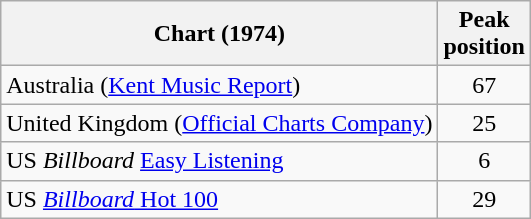<table class="wikitable">
<tr>
<th>Chart (1974)</th>
<th>Peak<br>position</th>
</tr>
<tr>
<td>Australia (<a href='#'>Kent Music Report</a>)</td>
<td style="text-align:center;">67</td>
</tr>
<tr>
<td>United Kingdom (<a href='#'>Official Charts Company</a>)</td>
<td align="center">25</td>
</tr>
<tr>
<td>US <em>Billboard</em> <a href='#'>Easy Listening</a></td>
<td align="center">6</td>
</tr>
<tr>
<td>US <a href='#'><em>Billboard</em> Hot 100</a></td>
<td align="center">29</td>
</tr>
</table>
